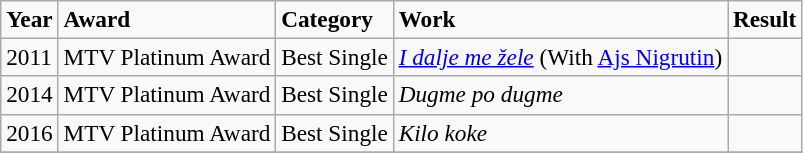<table class="sortable wikitable" style="font-size:97%;">
<tr>
<td><strong>Year</strong></td>
<td><strong>Award</strong></td>
<td><strong>Category</strong></td>
<td><strong>Work</strong></td>
<td><strong>Result</strong></td>
</tr>
<tr>
<td>2011</td>
<td>MTV Platinum Award</td>
<td>Best Single</td>
<td><em><a href='#'>I dalje me žele</a></em> (With <a href='#'>Ajs Nigrutin</a>)</td>
<td></td>
</tr>
<tr>
<td>2014</td>
<td>MTV Platinum Award</td>
<td>Best Single</td>
<td><em>Dugme po dugme</em></td>
<td></td>
</tr>
<tr>
<td>2016</td>
<td>MTV Platinum Award</td>
<td>Best Single</td>
<td><em>Kilo koke</em></td>
<td></td>
</tr>
<tr>
</tr>
</table>
